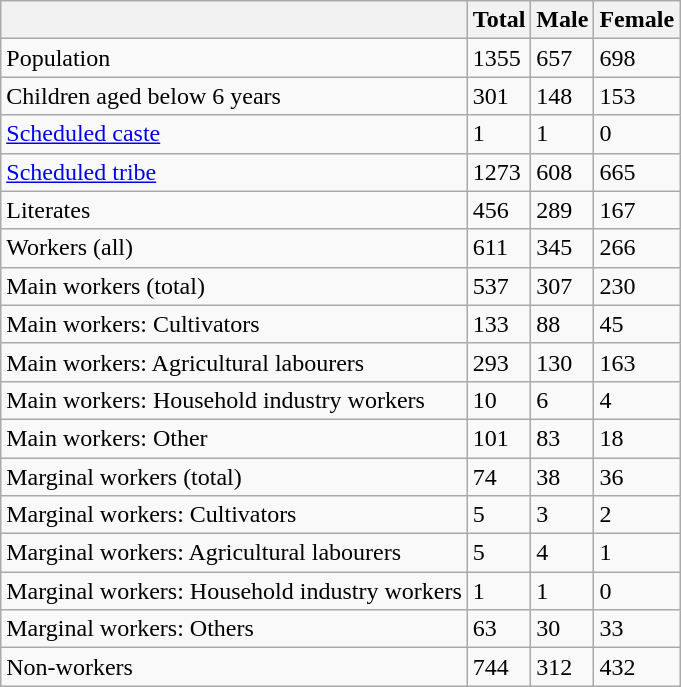<table class="wikitable sortable">
<tr>
<th></th>
<th>Total</th>
<th>Male</th>
<th>Female</th>
</tr>
<tr>
<td>Population</td>
<td>1355</td>
<td>657</td>
<td>698</td>
</tr>
<tr>
<td>Children aged below 6 years</td>
<td>301</td>
<td>148</td>
<td>153</td>
</tr>
<tr>
<td><a href='#'>Scheduled caste</a></td>
<td>1</td>
<td>1</td>
<td>0</td>
</tr>
<tr>
<td><a href='#'>Scheduled tribe</a></td>
<td>1273</td>
<td>608</td>
<td>665</td>
</tr>
<tr>
<td>Literates</td>
<td>456</td>
<td>289</td>
<td>167</td>
</tr>
<tr>
<td>Workers (all)</td>
<td>611</td>
<td>345</td>
<td>266</td>
</tr>
<tr>
<td>Main workers (total)</td>
<td>537</td>
<td>307</td>
<td>230</td>
</tr>
<tr>
<td>Main workers: Cultivators</td>
<td>133</td>
<td>88</td>
<td>45</td>
</tr>
<tr>
<td>Main workers: Agricultural labourers</td>
<td>293</td>
<td>130</td>
<td>163</td>
</tr>
<tr>
<td>Main workers: Household industry workers</td>
<td>10</td>
<td>6</td>
<td>4</td>
</tr>
<tr>
<td>Main workers: Other</td>
<td>101</td>
<td>83</td>
<td>18</td>
</tr>
<tr>
<td>Marginal workers (total)</td>
<td>74</td>
<td>38</td>
<td>36</td>
</tr>
<tr>
<td>Marginal workers: Cultivators</td>
<td>5</td>
<td>3</td>
<td>2</td>
</tr>
<tr>
<td>Marginal workers: Agricultural labourers</td>
<td>5</td>
<td>4</td>
<td>1</td>
</tr>
<tr>
<td>Marginal workers: Household industry workers</td>
<td>1</td>
<td>1</td>
<td>0</td>
</tr>
<tr>
<td>Marginal workers: Others</td>
<td>63</td>
<td>30</td>
<td>33</td>
</tr>
<tr>
<td>Non-workers</td>
<td>744</td>
<td>312</td>
<td>432</td>
</tr>
</table>
